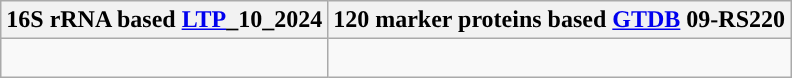<table class="wikitable">
<tr>
<th colspan=1>16S rRNA based <a href='#'>LTP</a>_10_2024</th>
<th colspan=1>120 marker proteins based <a href='#'>GTDB</a> 09-RS220</th>
</tr>
<tr>
<td style="vertical-align:top"><br>
</td>
<td><br></td>
</tr>
</table>
